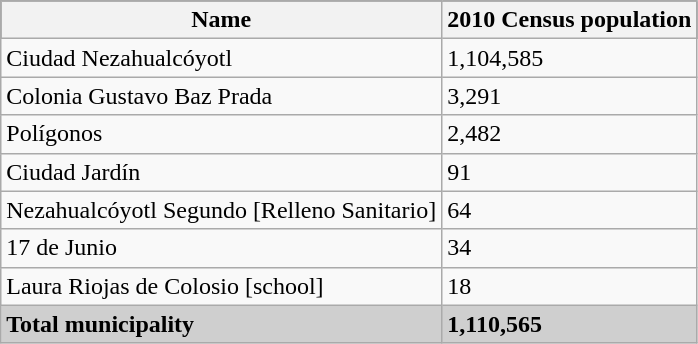<table class="wikitable">
<tr style="background:#000000; color:black;">
<th><strong>Name</strong></th>
<th><strong>2010 Census population</strong></th>
</tr>
<tr>
<td>Ciudad Nezahualcóyotl</td>
<td>1,104,585</td>
</tr>
<tr>
<td>Colonia Gustavo Baz Prada</td>
<td>3,291</td>
</tr>
<tr>
<td>Polígonos</td>
<td>2,482</td>
</tr>
<tr>
<td>Ciudad Jardín</td>
<td>91</td>
</tr>
<tr>
<td>Nezahualcóyotl Segundo [Relleno Sanitario]</td>
<td>64</td>
</tr>
<tr>
<td>17 de Junio</td>
<td>34</td>
</tr>
<tr>
<td>Laura Riojas de Colosio [school]</td>
<td>18</td>
</tr>
<tr style="background:#CFCFCF;">
<td><strong>Total municipality</strong></td>
<td><strong>1,110,565</strong></td>
</tr>
</table>
